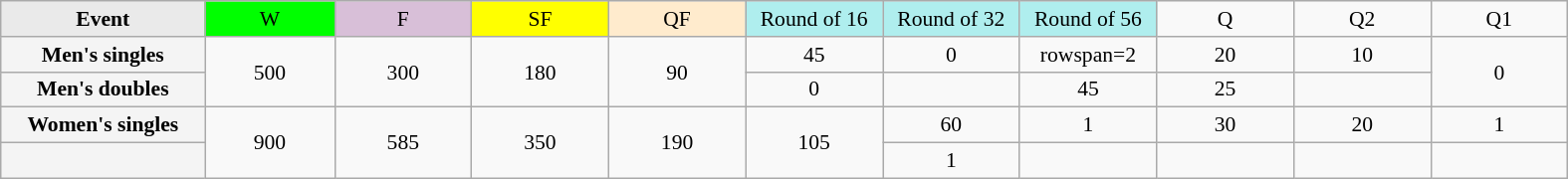<table class=wikitable style=font-size:90%;text-align:center>
<tr>
<td style="width:130px; background:#eaeaea;"><strong>Event</strong></td>
<td style="width:80px; background:lime;">W</td>
<td style="width:85px; background:thistle;">F</td>
<td style="width:85px; background:#ff0;">SF</td>
<td style="width:85px; background:#ffebcd;">QF</td>
<td style="width:85px; background:#afeeee;">Round of 16</td>
<td style="width:85px; background:#afeeee;">Round of 32</td>
<td style="width:85px; background:#afeeee;">Round of 56</td>
<td style="width:85px;">Q</td>
<td style="width:85px;">Q2</td>
<td style="width:85px;">Q1</td>
</tr>
<tr>
<th style="background:#f4f4f4;">Men's singles</th>
<td rowspan=2>500</td>
<td rowspan=2>300</td>
<td rowspan=2>180</td>
<td rowspan=2>90</td>
<td>45</td>
<td>0</td>
<td>rowspan=2 </td>
<td>20</td>
<td>10</td>
<td rowspan=2>0</td>
</tr>
<tr>
<th style="background:#f4f4f4;">Men's doubles</th>
<td>0</td>
<td></td>
<td>45</td>
<td>25</td>
</tr>
<tr>
<th style="background:#f4f4f4;">Women's singles</th>
<td rowspan=2>900</td>
<td rowspan=2>585</td>
<td rowspan=2>350</td>
<td rowspan=2>190</td>
<td rowspan=2>105</td>
<td>60</td>
<td>1</td>
<td>30</td>
<td>20</td>
<td>1</td>
</tr>
<tr>
<th style="background:#f4f4f4;"></th>
<td>1</td>
<td></td>
<td></td>
<td></td>
<td></td>
</tr>
</table>
